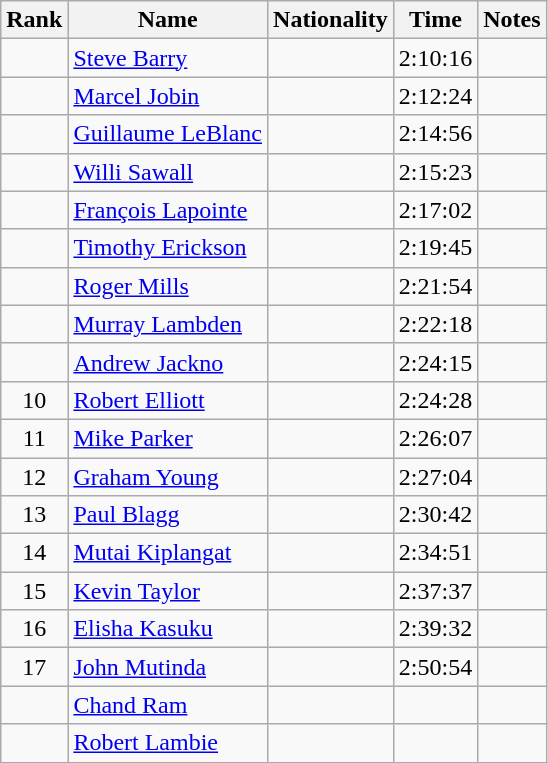<table class="wikitable sortable" style=" text-align:center">
<tr>
<th>Rank</th>
<th>Name</th>
<th>Nationality</th>
<th>Time</th>
<th>Notes</th>
</tr>
<tr>
<td></td>
<td align=left><a href='#'>Steve Barry</a></td>
<td align=left></td>
<td>2:10:16</td>
<td></td>
</tr>
<tr>
<td></td>
<td align=left><a href='#'>Marcel Jobin</a></td>
<td align=left></td>
<td>2:12:24</td>
<td></td>
</tr>
<tr>
<td></td>
<td align=left><a href='#'>Guillaume LeBlanc</a></td>
<td align=left></td>
<td>2:14:56</td>
<td></td>
</tr>
<tr>
<td></td>
<td align=left><a href='#'>Willi Sawall</a></td>
<td align=left></td>
<td>2:15:23</td>
<td></td>
</tr>
<tr>
<td></td>
<td align=left><a href='#'>François Lapointe</a></td>
<td align=left></td>
<td>2:17:02</td>
<td></td>
</tr>
<tr>
<td></td>
<td align=left><a href='#'>Timothy Erickson</a></td>
<td align=left></td>
<td>2:19:45</td>
<td></td>
</tr>
<tr>
<td></td>
<td align=left><a href='#'>Roger Mills</a></td>
<td align=left></td>
<td>2:21:54</td>
<td></td>
</tr>
<tr>
<td></td>
<td align=left><a href='#'>Murray Lambden</a></td>
<td align=left></td>
<td>2:22:18</td>
<td></td>
</tr>
<tr>
<td></td>
<td align=left><a href='#'>Andrew Jackno</a></td>
<td align=left></td>
<td>2:24:15</td>
<td></td>
</tr>
<tr>
<td>10</td>
<td align=left><a href='#'>Robert Elliott</a></td>
<td align=left></td>
<td>2:24:28</td>
<td></td>
</tr>
<tr>
<td>11</td>
<td align=left><a href='#'>Mike Parker</a></td>
<td align=left></td>
<td>2:26:07</td>
<td></td>
</tr>
<tr>
<td>12</td>
<td align=left><a href='#'>Graham Young</a></td>
<td align=left></td>
<td>2:27:04</td>
<td></td>
</tr>
<tr>
<td>13</td>
<td align=left><a href='#'>Paul Blagg</a></td>
<td align=left></td>
<td>2:30:42</td>
<td></td>
</tr>
<tr>
<td>14</td>
<td align=left><a href='#'>Mutai Kiplangat</a></td>
<td align=left></td>
<td>2:34:51</td>
<td></td>
</tr>
<tr>
<td>15</td>
<td align=left><a href='#'>Kevin Taylor</a></td>
<td align=left></td>
<td>2:37:37</td>
<td></td>
</tr>
<tr>
<td>16</td>
<td align=left><a href='#'>Elisha Kasuku</a></td>
<td align=left></td>
<td>2:39:32</td>
<td></td>
</tr>
<tr>
<td>17</td>
<td align=left><a href='#'>John Mutinda</a></td>
<td align=left></td>
<td>2:50:54</td>
<td></td>
</tr>
<tr>
<td></td>
<td align=left><a href='#'>Chand Ram</a></td>
<td align=left></td>
<td></td>
<td></td>
</tr>
<tr>
<td></td>
<td align=left><a href='#'>Robert Lambie</a></td>
<td align=left></td>
<td></td>
<td></td>
</tr>
</table>
